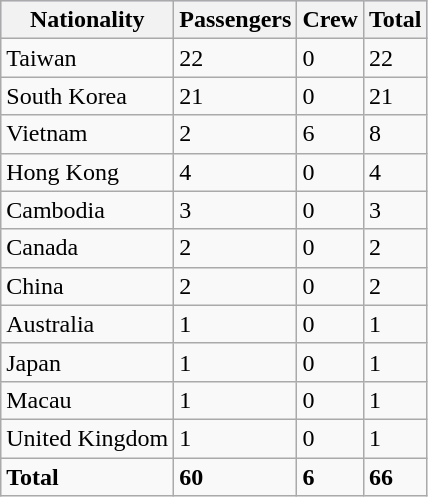<table class="wikitable">
<tr style="background:#ccf;">
<th>Nationality</th>
<th>Passengers</th>
<th>Crew</th>
<th>Total</th>
</tr>
<tr valign="top">
<td>Taiwan</td>
<td>22</td>
<td>0</td>
<td>22</td>
</tr>
<tr valign="top">
<td>South Korea</td>
<td>21</td>
<td>0</td>
<td>21</td>
</tr>
<tr valign="top">
<td>Vietnam</td>
<td>2</td>
<td>6</td>
<td>8</td>
</tr>
<tr valign="top">
<td>Hong Kong</td>
<td>4</td>
<td>0</td>
<td>4</td>
</tr>
<tr valign="top">
<td>Cambodia</td>
<td>3</td>
<td>0</td>
<td>3</td>
</tr>
<tr valign="top">
<td>Canada</td>
<td>2</td>
<td>0</td>
<td>2</td>
</tr>
<tr valign="top">
<td>China</td>
<td>2</td>
<td>0</td>
<td>2</td>
</tr>
<tr valign="top">
<td>Australia</td>
<td>1</td>
<td>0</td>
<td>1</td>
</tr>
<tr valign="top">
<td>Japan</td>
<td>1</td>
<td>0</td>
<td>1</td>
</tr>
<tr valign="top">
<td>Macau</td>
<td>1</td>
<td>0</td>
<td>1</td>
</tr>
<tr valign="top">
<td>United Kingdom</td>
<td>1</td>
<td>0</td>
<td>1</td>
</tr>
<tr valign="top">
<td><strong>Total</strong></td>
<td><strong>60</strong></td>
<td><strong>6</strong></td>
<td><strong>66</strong></td>
</tr>
</table>
